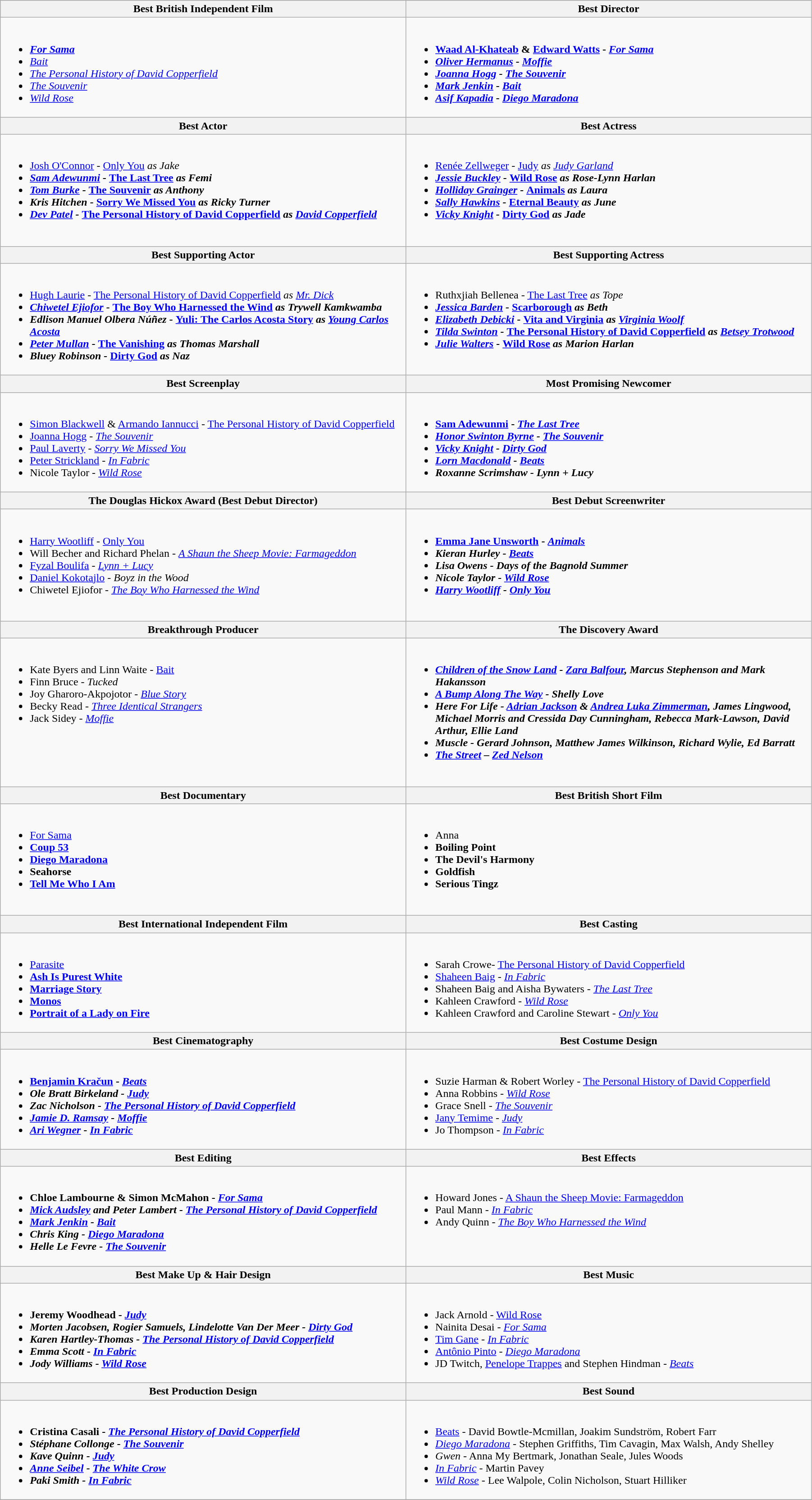<table class="wikitable" style="width:95%">
<tr bgcolor="#bebebe">
<th width="50%">Best British Independent Film</th>
<th width="50%">Best Director</th>
</tr>
<tr>
<td valign="top"><br><ul><li><strong><em><a href='#'>For Sama</a></em></strong></li><li><em><a href='#'>Bait</a></em></li><li><em><a href='#'>The Personal History of David Copperfield</a></em></li><li><em><a href='#'>The Souvenir</a></em></li><li><em><a href='#'>Wild Rose</a></em></li></ul></td>
<td valign="top"><br><ul><li><strong><a href='#'>Waad Al-Khateab</a> & <a href='#'>Edward Watts</a> - <em><a href='#'>For Sama</a><strong><em></li><li><a href='#'>Oliver Hermanus</a> - </em><a href='#'>Moffie</a><em></li><li><a href='#'>Joanna Hogg</a> - </em><a href='#'>The Souvenir</a><em></li><li><a href='#'>Mark Jenkin</a> - </em><a href='#'>Bait</a><em></li><li><a href='#'>Asif Kapadia</a> - </em><a href='#'>Diego Maradona</a><em></li></ul></td>
</tr>
<tr>
<th width="50%">Best Actor</th>
<th width="50%">Best Actress</th>
</tr>
<tr>
<td valign="top"><br><ul><li></strong><a href='#'>Josh O'Connor</a> - </em><a href='#'>Only You</a><em> as Jake<strong></li><li><a href='#'>Sam Adewunmi</a> - </em><a href='#'>The Last Tree</a><em> as Femi</li><li><a href='#'>Tom Burke</a> - </em><a href='#'>The Souvenir</a><em> as Anthony</li><li>Kris Hitchen - </em><a href='#'>Sorry We Missed You</a><em> as Ricky Turner</li><li><a href='#'>Dev Patel</a> - </em><a href='#'>The Personal History of David Copperfield</a><em> as <a href='#'>David Copperfield</a></li></ul><br></td>
<td valign="top"><br><ul><li></strong><a href='#'>Renée Zellweger</a> - </em><a href='#'>Judy</a><em> as <a href='#'>Judy Garland</a><strong></li><li><a href='#'>Jessie Buckley</a> - </em><a href='#'>Wild Rose</a><em> as Rose-Lynn Harlan</li><li><a href='#'>Holliday Grainger</a> - </em><a href='#'>Animals</a><em> as Laura</li><li><a href='#'>Sally Hawkins</a> - </em><a href='#'>Eternal Beauty</a><em> as June</li><li><a href='#'>Vicky Knight</a> - </em><a href='#'>Dirty God</a><em> as Jade</li></ul></td>
</tr>
<tr>
<th width="50%">Best Supporting Actor</th>
<th width="50%">Best Supporting Actress</th>
</tr>
<tr>
<td valign="top"><br><ul><li></strong><a href='#'>Hugh Laurie</a> - </em><a href='#'>The Personal History of David Copperfield</a><em> as <a href='#'>Mr. Dick</a><strong></li><li><a href='#'>Chiwetel Ejiofor</a> - </em><a href='#'>The Boy Who Harnessed the Wind</a><em> as Trywell Kamkwamba</li><li>Edlison Manuel Olbera Núñez - </em><a href='#'>Yuli: The Carlos Acosta Story</a><em> as <a href='#'>Young Carlos Acosta</a></li><li><a href='#'>Peter Mullan</a> - </em><a href='#'>The Vanishing</a><em> as Thomas Marshall</li><li>Bluey Robinson - </em><a href='#'>Dirty God</a><em> as Naz</li></ul></td>
<td valign="top"><br><ul><li></strong>Ruthxjiah Bellenea - </em><a href='#'>The Last Tree</a><em> as Tope<strong></li><li><a href='#'>Jessica Barden</a> - </em><a href='#'>Scarborough</a><em> as Beth</li><li><a href='#'>Elizabeth Debicki</a> - </em><a href='#'>Vita and Virginia</a><em> as <a href='#'>Virginia Woolf</a></li><li><a href='#'>Tilda Swinton</a> - </em><a href='#'>The Personal History of David Copperfield</a><em> as <a href='#'>Betsey Trotwood</a></li><li><a href='#'>Julie Walters</a> - </em><a href='#'>Wild Rose</a><em> as Marion Harlan</li></ul></td>
</tr>
<tr>
<th width="50%">Best Screenplay</th>
<th width="50%">Most Promising Newcomer</th>
</tr>
<tr>
<td valign="top"><br><ul><li></strong><a href='#'>Simon Blackwell</a> & <a href='#'>Armando Iannucci</a> - </em><a href='#'>The Personal History of David Copperfield</a></em></strong></li><li><a href='#'>Joanna Hogg</a> - <em><a href='#'>The Souvenir</a></em></li><li><a href='#'>Paul Laverty</a> - <em><a href='#'>Sorry We Missed You</a></em></li><li><a href='#'>Peter Strickland</a> - <em><a href='#'>In Fabric</a></em></li><li>Nicole Taylor - <em><a href='#'>Wild Rose</a></em></li></ul></td>
<td valign="top"><br><ul><li><strong><a href='#'>Sam Adewunmi</a> - <em><a href='#'>The Last Tree</a><strong><em></li><li><a href='#'>Honor Swinton Byrne</a> -  </em><a href='#'>The Souvenir</a><em></li><li><a href='#'>Vicky Knight</a> - </em><a href='#'>Dirty God</a><em></li><li><a href='#'>Lorn Macdonald</a> - </em><a href='#'>Beats</a><em></li><li>Roxanne Scrimshaw - </em>Lynn + Lucy<em></li></ul></td>
</tr>
<tr>
<th width="50%">The Douglas Hickox Award (Best Debut Director)</th>
<th width="50%">Best Debut Screenwriter</th>
</tr>
<tr>
<td valign="top"><br><ul><li></strong><a href='#'>Harry Wootliff</a> - </em><a href='#'>Only You</a></em></strong></li><li>Will Becher and Richard Phelan - <em><a href='#'>A Shaun the Sheep Movie: Farmageddon</a></em></li><li><a href='#'>Fyzal Boulifa</a> - <em><a href='#'>Lynn + Lucy</a></em></li><li><a href='#'>Daniel Kokotajlo</a> - <em>Boyz in the Wood</em></li><li>Chiwetel Ejiofor - <em><a href='#'>The Boy Who Harnessed the Wind</a></em></li></ul><br></td>
<td valign="top"><br><ul><li><strong><a href='#'>Emma Jane Unsworth</a> - <em><a href='#'>Animals</a><strong><em></li><li>Kieran Hurley - </em><a href='#'>Beats</a><em></li><li>Lisa Owens -  </em>Days of the Bagnold Summer<em></li><li>Nicole Taylor - </em><a href='#'>Wild Rose</a><em></li><li><a href='#'>Harry Wootliff</a> - </em><a href='#'>Only You</a><em></li></ul></td>
</tr>
<tr>
<th width="50%">Breakthrough Producer</th>
<th width="50%">The Discovery Award</th>
</tr>
<tr>
<td valign="top"><br><ul><li></strong>Kate Byers and Linn  Waite - </em><a href='#'>Bait</a></em></strong></li><li>Finn Bruce - <em>Tucked</em></li><li>Joy Gharoro-Akpojotor - <em><a href='#'>Blue Story</a></em></li><li>Becky Read - <em><a href='#'>Three Identical Strangers</a></em></li><li>Jack Sidey - <em><a href='#'>Moffie</a></em></li></ul></td>
<td valign="top"><br><ul><li><strong><em><a href='#'>Children of the Snow Land</a><em> - <a href='#'>Zara Balfour</a>, Marcus Stephenson and Mark Hakansson<strong></li><li></em><a href='#'>A Bump Along The Way</a><em> - Shelly Love</li><li></em>Here For Life<em> - <a href='#'>Adrian Jackson</a> & <a href='#'>Andrea Luka Zimmerman</a>, James Lingwood, Michael Morris and Cressida Day Cunningham, Rebecca Mark-Lawson, David Arthur, Ellie Land</li><li></em>Muscle<em> - Gerard Johnson, Matthew James Wilkinson, Richard Wylie, Ed Barratt</li><li></em><a href='#'>The Street</a><em> – <a href='#'>Zed Nelson</a></li></ul><br></td>
</tr>
<tr>
<th width="50%">Best Documentary</th>
<th width="50%">Best British Short Film</th>
</tr>
<tr>
<td valign="top"><br><ul><li></em></strong><a href='#'>For Sama</a><strong><em></li><li></em><a href='#'>Coup 53</a><em></li><li></em><a href='#'>Diego Maradona</a><em></li><li></em>Seahorse<em></li><li></em><a href='#'>Tell Me Who I Am</a><em></li></ul></td>
<td valign="top"><br><ul><li></em></strong>Anna<strong><em></li><li></em>Boiling Point<em></li><li></em>The Devil's Harmony<em></li><li></em>Goldfish<em></li><li></em>Serious Tingz<em></li></ul><br></td>
</tr>
<tr>
<th width="50%">Best International Independent Film</th>
<th width="50%">Best Casting</th>
</tr>
<tr>
<td valign="top"><br><ul><li></em></strong><a href='#'>Parasite</a><strong><em></li><li></em><a href='#'>Ash Is Purest White</a><em></li><li></em><a href='#'>Marriage Story</a><em></li><li></em><a href='#'>Monos</a><em></li><li></em><a href='#'>Portrait of a Lady on Fire</a><em></li></ul></td>
<td valign="top"><br><ul><li></strong>Sarah Crowe-  </em><a href='#'>The Personal History of David Copperfield</a></em></strong></li><li><a href='#'>Shaheen Baig</a> - <em><a href='#'>In Fabric</a></em></li><li>Shaheen Baig and Aisha Bywaters - <em><a href='#'>The Last Tree</a></em></li><li>Kahleen Crawford - <em><a href='#'>Wild Rose</a></em></li><li>Kahleen Crawford and Caroline Stewart - <em><a href='#'>Only You</a></em></li></ul></td>
</tr>
<tr>
<th width="50%">Best Cinematography</th>
<th width="50%">Best Costume Design</th>
</tr>
<tr>
<td valign="top"><br><ul><li><strong><a href='#'>Benjamin Kračun</a> - <em><a href='#'>Beats</a><strong><em></li><li>Ole Bratt Birkeland - </em><a href='#'>Judy</a><em></li><li>Zac Nicholson - </em><a href='#'>The Personal History of David Copperfield</a><em></li><li><a href='#'>Jamie D. Ramsay</a> - </em><a href='#'>Moffie</a><em></li><li><a href='#'>Ari Wegner</a> - </em><a href='#'>In Fabric</a><em></li></ul></td>
<td valign="top"><br><ul><li></strong>Suzie Harman & Robert Worley - </em><a href='#'>The Personal History of David Copperfield</a></em></strong></li><li>Anna Robbins - <em><a href='#'>Wild Rose</a></em></li><li>Grace Snell - <em><a href='#'>The Souvenir</a></em></li><li><a href='#'>Jany Temime</a> - <em><a href='#'>Judy</a></em></li><li>Jo Thompson - <em><a href='#'>In Fabric</a></em></li></ul></td>
</tr>
<tr>
<th width="50%">Best Editing</th>
<th width="50%">Best Effects</th>
</tr>
<tr>
<td valign="top"><br><ul><li><strong>Chloe Lambourne & Simon McMahon - <em><a href='#'>For Sama</a><strong><em></li><li><a href='#'>Mick Audsley</a> and Peter Lambert - </em><a href='#'>The Personal History of David Copperfield</a><em></li><li><a href='#'>Mark Jenkin</a> - </em><a href='#'>Bait</a><em></li><li>Chris King - </em><a href='#'>Diego Maradona</a><em></li><li>Helle Le Fevre - </em><a href='#'>The Souvenir</a><em></li></ul></td>
<td valign="top"><br><ul><li></strong>Howard Jones - </em><a href='#'>A Shaun the Sheep Movie: Farmageddon</a></em></strong></li><li>Paul Mann - <em><a href='#'>In Fabric</a></em></li><li>Andy Quinn - <em><a href='#'>The Boy Who Harnessed the Wind</a></em></li></ul></td>
</tr>
<tr>
<th width="50%">Best Make Up & Hair Design</th>
<th width="50%">Best Music</th>
</tr>
<tr>
<td valign="top"><br><ul><li><strong>Jeremy Woodhead - <em><a href='#'>Judy</a><strong><em></li><li>Morten Jacobsen, Rogier Samuels, Lindelotte Van Der Meer - </em><a href='#'>Dirty God</a><em></li><li>Karen Hartley-Thomas - </em><a href='#'>The Personal History of David Copperfield</a><em></li><li>Emma Scott - </em><a href='#'>In Fabric</a><em></li><li>Jody Williams - </em><a href='#'>Wild Rose</a><em></li></ul></td>
<td valign="top"><br><ul><li></strong>Jack Arnold - </em><a href='#'>Wild Rose</a></em></strong></li><li>Nainita Desai - <em><a href='#'>For Sama</a></em></li><li><a href='#'>Tim Gane</a> - <em><a href='#'>In Fabric</a></em></li><li><a href='#'>Antônio Pinto</a> - <em><a href='#'>Diego Maradona</a></em></li><li>JD Twitch, <a href='#'>Penelope Trappes</a> and Stephen Hindman - <em><a href='#'>Beats</a></em></li></ul></td>
</tr>
<tr>
<th width="50%">Best Production Design</th>
<th width="50%">Best Sound</th>
</tr>
<tr>
<td valign="top"><br><ul><li><strong>Cristina Casali - <em><a href='#'>The Personal History of David Copperfield</a><strong><em></li><li>Stéphane Collonge - </em><a href='#'>The Souvenir</a><em></li><li>Kave Quinn - </em><a href='#'>Judy</a><em></li><li><a href='#'>Anne Seibel</a> - </em><a href='#'>The White Crow</a><em></li><li>Paki Smith - </em><a href='#'>In Fabric</a><em></li></ul></td>
<td valign="top"><br><ul><li></em></strong><a href='#'>Beats</a></em> - David Bowtle-Mcmillan, Joakim Sundström, Robert Farr</strong></li><li><em><a href='#'>Diego Maradona</a></em> - Stephen Griffiths, Tim Cavagin, Max Walsh, Andy Shelley</li><li><em>Gwen</em> - Anna My Bertmark, Jonathan Seale, Jules Woods</li><li><em><a href='#'>In Fabric</a></em> - Martin Pavey</li><li><em><a href='#'>Wild Rose</a></em> - Lee Walpole, Colin Nicholson, Stuart Hilliker</li></ul></td>
</tr>
<tr>
</tr>
</table>
